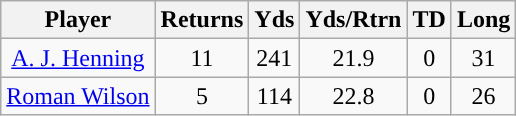<table class="wikitable sortable sortable" style="text-align: center">
<tr align=center>
<th>Player</th>
<th>Returns</th>
<th>Yds</th>
<th>Yds/Rtrn</th>
<th>TD</th>
<th>Long</th>
</tr>
<tr>
<td><a href='#'>A. J. Henning</a></td>
<td>11</td>
<td>241</td>
<td>21.9</td>
<td>0</td>
<td>31</td>
</tr>
<tr>
<td><a href='#'>Roman Wilson</a></td>
<td>5</td>
<td>114</td>
<td>22.8</td>
<td>0</td>
<td>26</td>
</tr>
</table>
